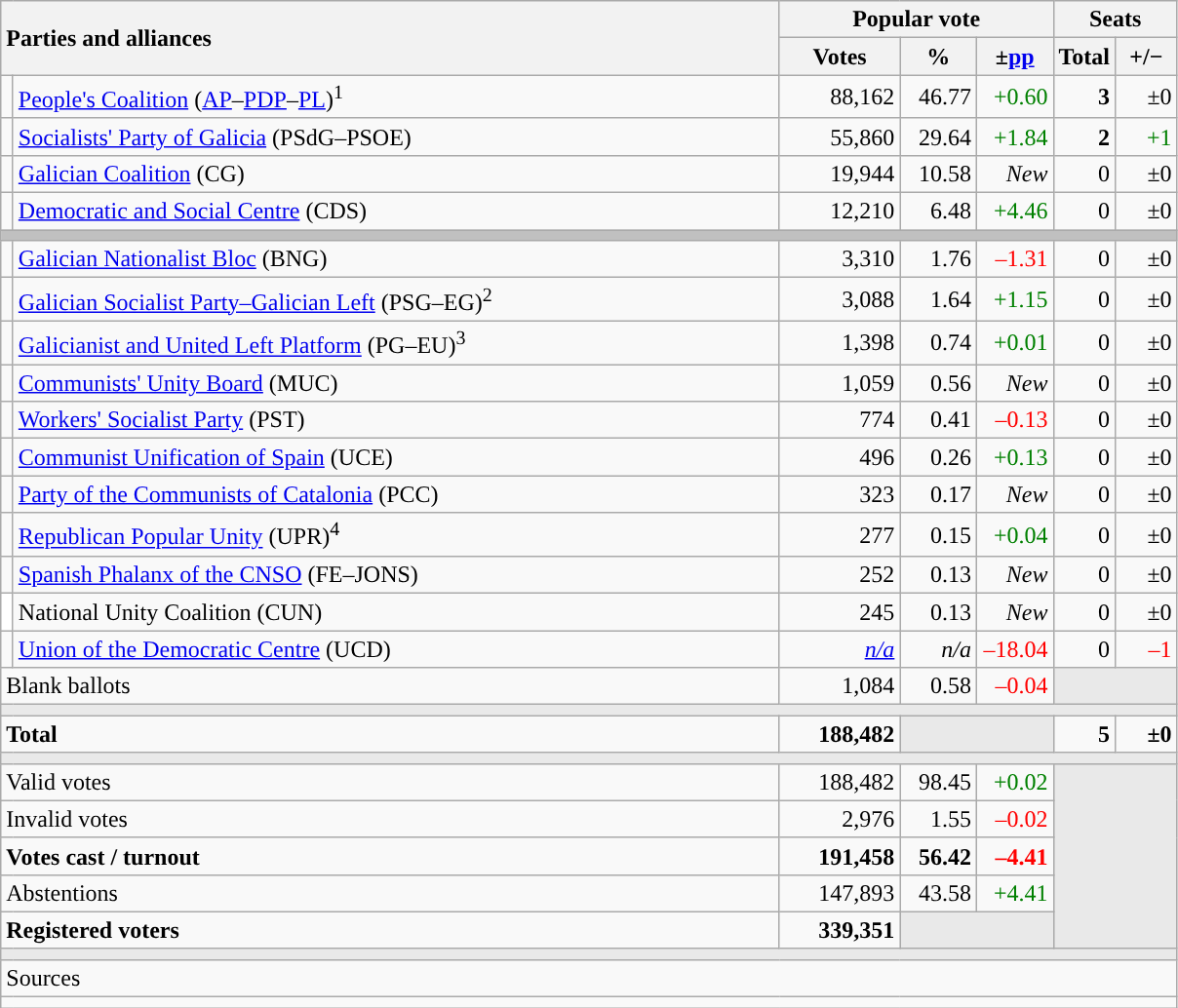<table class="wikitable" style="text-align:right;">
<tr>
<th style="text-align:left;" rowspan="2" colspan="2" width="525">Parties and alliances</th>
<th colspan="3">Popular vote</th>
<th colspan="2">Seats</th>
</tr>
<tr>
<th width="75">Votes</th>
<th width="45">%</th>
<th width="45">±<a href='#'>pp</a></th>
<th width="35">Total</th>
<th width="35">+/−</th>
</tr>
<tr>
<td width="1" style="color:inherit;background:"></td>
<td align="left"><a href='#'>People's Coalition</a> (<a href='#'>AP</a>–<a href='#'>PDP</a>–<a href='#'>PL</a>)<sup>1</sup></td>
<td>88,162</td>
<td>46.77</td>
<td style="color:green;">+0.60</td>
<td><strong>3</strong></td>
<td>±0</td>
</tr>
<tr>
<td style="color:inherit;background:"></td>
<td align="left"><a href='#'>Socialists' Party of Galicia</a> (PSdG–PSOE)</td>
<td>55,860</td>
<td>29.64</td>
<td style="color:green;">+1.84</td>
<td><strong>2</strong></td>
<td style="color:green;">+1</td>
</tr>
<tr>
<td style="color:inherit;background:"></td>
<td align="left"><a href='#'>Galician Coalition</a> (CG)</td>
<td>19,944</td>
<td>10.58</td>
<td><em>New</em></td>
<td>0</td>
<td>±0</td>
</tr>
<tr>
<td style="color:inherit;background:"></td>
<td align="left"><a href='#'>Democratic and Social Centre</a> (CDS)</td>
<td>12,210</td>
<td>6.48</td>
<td style="color:green;">+4.46</td>
<td>0</td>
<td>±0</td>
</tr>
<tr>
<td colspan="7" bgcolor="#C0C0C0"></td>
</tr>
<tr>
<td style="color:inherit;background:"></td>
<td align="left"><a href='#'>Galician Nationalist Bloc</a> (BNG)</td>
<td>3,310</td>
<td>1.76</td>
<td style="color:red;">–1.31</td>
<td>0</td>
<td>±0</td>
</tr>
<tr>
<td style="color:inherit;background:"></td>
<td align="left"><a href='#'>Galician Socialist Party–Galician Left</a> (PSG–EG)<sup>2</sup></td>
<td>3,088</td>
<td>1.64</td>
<td style="color:green;">+1.15</td>
<td>0</td>
<td>±0</td>
</tr>
<tr>
<td style="color:inherit;background:"></td>
<td align="left"><a href='#'>Galicianist and United Left Platform</a> (PG–EU)<sup>3</sup></td>
<td>1,398</td>
<td>0.74</td>
<td style="color:green;">+0.01</td>
<td>0</td>
<td>±0</td>
</tr>
<tr>
<td style="color:inherit;background:"></td>
<td align="left"><a href='#'>Communists' Unity Board</a> (MUC)</td>
<td>1,059</td>
<td>0.56</td>
<td><em>New</em></td>
<td>0</td>
<td>±0</td>
</tr>
<tr>
<td style="color:inherit;background:"></td>
<td align="left"><a href='#'>Workers' Socialist Party</a> (PST)</td>
<td>774</td>
<td>0.41</td>
<td style="color:red;">–0.13</td>
<td>0</td>
<td>±0</td>
</tr>
<tr>
<td style="color:inherit;background:"></td>
<td align="left"><a href='#'>Communist Unification of Spain</a> (UCE)</td>
<td>496</td>
<td>0.26</td>
<td style="color:green;">+0.13</td>
<td>0</td>
<td>±0</td>
</tr>
<tr>
<td style="color:inherit;background:"></td>
<td align="left"><a href='#'>Party of the Communists of Catalonia</a> (PCC)</td>
<td>323</td>
<td>0.17</td>
<td><em>New</em></td>
<td>0</td>
<td>±0</td>
</tr>
<tr>
<td style="color:inherit;background:"></td>
<td align="left"><a href='#'>Republican Popular Unity</a> (UPR)<sup>4</sup></td>
<td>277</td>
<td>0.15</td>
<td style="color:green;">+0.04</td>
<td>0</td>
<td>±0</td>
</tr>
<tr>
<td style="color:inherit;background:"></td>
<td align="left"><a href='#'>Spanish Phalanx of the CNSO</a> (FE–JONS)</td>
<td>252</td>
<td>0.13</td>
<td><em>New</em></td>
<td>0</td>
<td>±0</td>
</tr>
<tr>
<td bgcolor="white"></td>
<td align="left">National Unity Coalition (CUN)</td>
<td>245</td>
<td>0.13</td>
<td><em>New</em></td>
<td>0</td>
<td>±0</td>
</tr>
<tr>
<td style="color:inherit;background:"></td>
<td align="left"><a href='#'>Union of the Democratic Centre</a> (UCD)</td>
<td><em><a href='#'>n/a</a></em></td>
<td><em>n/a</em></td>
<td style="color:red;">–18.04</td>
<td>0</td>
<td style="color:red;">–1</td>
</tr>
<tr>
<td align="left" colspan="2">Blank ballots</td>
<td>1,084</td>
<td>0.58</td>
<td style="color:red;">–0.04</td>
<td bgcolor="#E9E9E9" colspan="2"></td>
</tr>
<tr>
<td colspan="7" bgcolor="#E9E9E9"></td>
</tr>
<tr style="font-weight:bold;">
<td align="left" colspan="2">Total</td>
<td>188,482</td>
<td bgcolor="#E9E9E9" colspan="2"></td>
<td>5</td>
<td>±0</td>
</tr>
<tr>
<td colspan="7" bgcolor="#E9E9E9"></td>
</tr>
<tr>
<td align="left" colspan="2">Valid votes</td>
<td>188,482</td>
<td>98.45</td>
<td style="color:green;">+0.02</td>
<td bgcolor="#E9E9E9" colspan="2" rowspan="5"></td>
</tr>
<tr>
<td align="left" colspan="2">Invalid votes</td>
<td>2,976</td>
<td>1.55</td>
<td style="color:red;">–0.02</td>
</tr>
<tr style="font-weight:bold;">
<td align="left" colspan="2">Votes cast / turnout</td>
<td>191,458</td>
<td>56.42</td>
<td style="color:red;">–4.41</td>
</tr>
<tr>
<td align="left" colspan="2">Abstentions</td>
<td>147,893</td>
<td>43.58</td>
<td style="color:green;">+4.41</td>
</tr>
<tr style="font-weight:bold;">
<td align="left" colspan="2">Registered voters</td>
<td>339,351</td>
<td bgcolor="#E9E9E9" colspan="2"></td>
</tr>
<tr>
<td colspan="7" bgcolor="#E9E9E9"></td>
</tr>
<tr>
<td align="left" colspan="7">Sources</td>
</tr>
<tr>
<td colspan="7" style="text-align:left; max-width:790px;"></td>
</tr>
</table>
